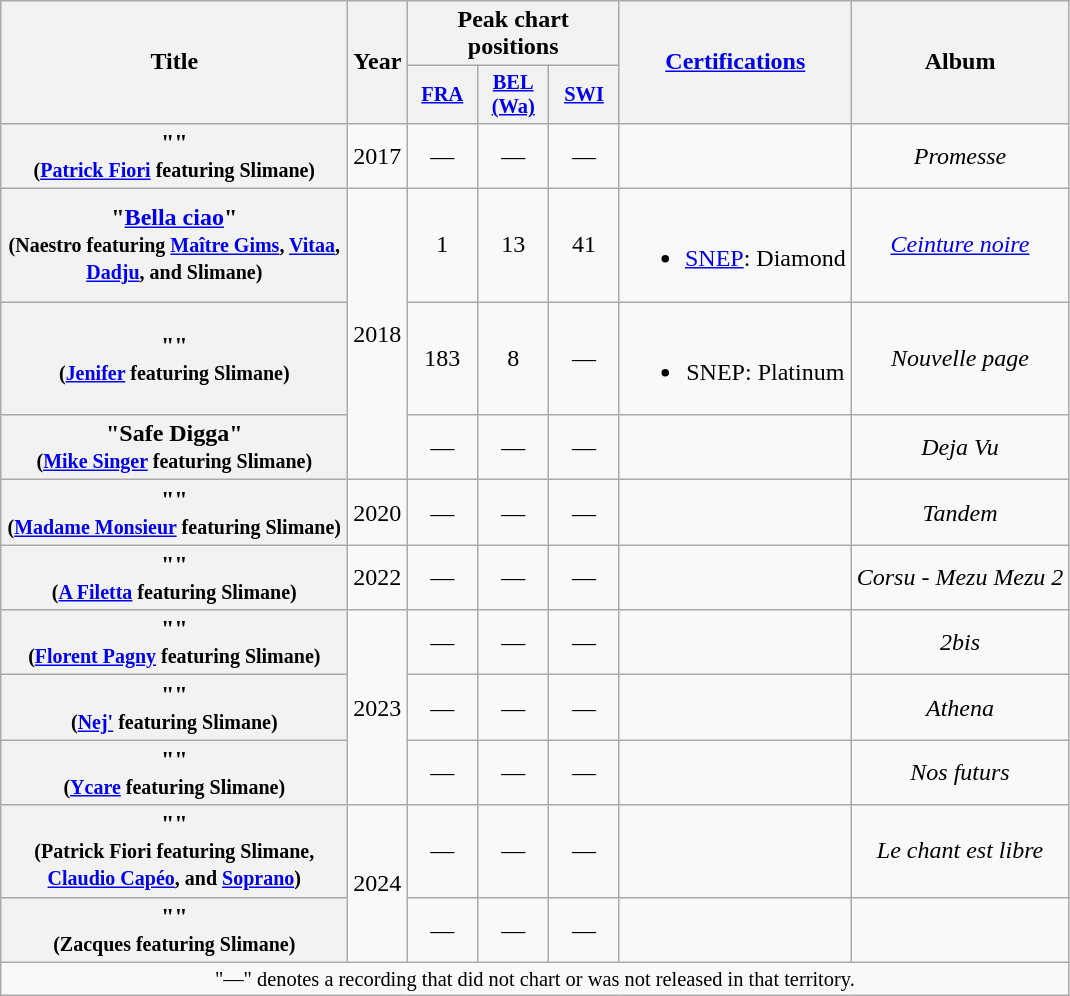<table class="wikitable plainrowheaders" style="text-align:center;">
<tr>
<th scope="col" rowspan="2" style="width:14em;">Title</th>
<th scope="col" rowspan="2">Year</th>
<th scope="col" colspan="3">Peak chart positions</th>
<th scope="col" rowspan="2"><a href='#'>Certifications</a></th>
<th scope="col" rowspan="2">Album</th>
</tr>
<tr>
<th scope="col" style="width:3em;font-size:85%;"><a href='#'>FRA</a><br></th>
<th scope="col" style="width:3em;font-size:85%;"><a href='#'>BEL <br>(Wa)</a><br></th>
<th scope="col" style="width:3em;font-size:85%;"><a href='#'>SWI</a><br></th>
</tr>
<tr>
<th scope="row">""<br><small>(<a href='#'>Patrick Fiori</a> featuring Slimane)</small></th>
<td>2017</td>
<td>—</td>
<td>—</td>
<td>—</td>
<td></td>
<td><em>Promesse</em></td>
</tr>
<tr>
<th scope="row">"<a href='#'>Bella ciao</a>"<br><small>(Naestro featuring <a href='#'>Maître Gims</a>, <a href='#'>Vitaa</a>, <a href='#'>Dadju</a>, and Slimane)</small></th>
<td rowspan="3">2018</td>
<td>1</td>
<td>13</td>
<td>41</td>
<td><br><ul><li><a href='#'>SNEP</a>: Diamond</li></ul></td>
<td><em><a href='#'>Ceinture noire</a></em></td>
</tr>
<tr>
<th scope="row">""<br><small>(<a href='#'>Jenifer</a> featuring Slimane)</small></th>
<td>183</td>
<td>8</td>
<td>—</td>
<td><br><ul><li>SNEP: Platinum</li></ul></td>
<td><em>Nouvelle page</em></td>
</tr>
<tr>
<th scope="row">"Safe Digga"<br><small>(<a href='#'>Mike Singer</a> featuring Slimane)</small></th>
<td>—</td>
<td>—</td>
<td>—</td>
<td></td>
<td><em>Deja Vu</em></td>
</tr>
<tr>
<th scope="row">""<br><small>(<a href='#'>Madame Monsieur</a> featuring Slimane)</small></th>
<td>2020</td>
<td>—</td>
<td>—</td>
<td>—</td>
<td></td>
<td><em>Tandem</em></td>
</tr>
<tr>
<th scope="row">""<br><small>(<a href='#'>A Filetta</a> featuring Slimane)</small></th>
<td>2022</td>
<td>—</td>
<td>—</td>
<td>—</td>
<td></td>
<td><em>Corsu - Mezu Mezu 2</em></td>
</tr>
<tr>
<th scope="row">""<br><small>(<a href='#'>Florent Pagny</a> featuring Slimane)</small></th>
<td rowspan="3">2023</td>
<td>—</td>
<td>—</td>
<td>—</td>
<td></td>
<td><em>2bis</em></td>
</tr>
<tr>
<th scope="row">""<br><small>(<a href='#'>Nej'</a> featuring Slimane)</small></th>
<td>—</td>
<td>—</td>
<td>—</td>
<td></td>
<td><em>Athena</em></td>
</tr>
<tr>
<th scope="row">""<br><small>(<a href='#'>Ycare</a> featuring Slimane)</small></th>
<td>—</td>
<td>—</td>
<td>—</td>
<td></td>
<td><em>Nos futurs</em></td>
</tr>
<tr>
<th scope="row">""<br><small>(Patrick Fiori featuring Slimane, <a href='#'>Claudio Capéo</a>, and <a href='#'>Soprano</a>)</small></th>
<td rowspan="2">2024</td>
<td>—</td>
<td>—</td>
<td>—</td>
<td></td>
<td><em>Le chant est libre</em></td>
</tr>
<tr>
<th scope="row">""<br><small>(Zacques featuring Slimane)</small></th>
<td>—</td>
<td>—</td>
<td>—</td>
<td></td>
<td></td>
</tr>
<tr>
<td colspan="7" style="font-size:85%">"—" denotes a recording that did not chart or was not released in that territory.</td>
</tr>
</table>
